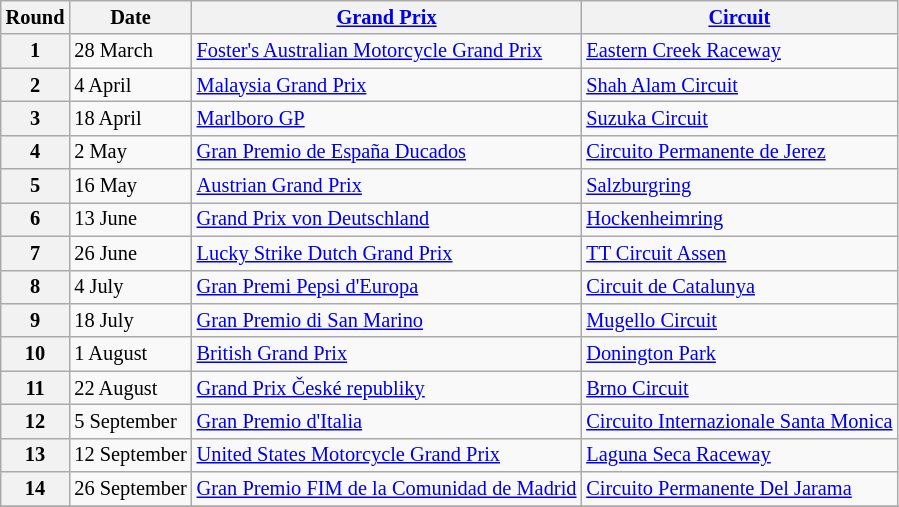<table class="wikitable" style="font-size: 85%;">
<tr>
<th>Round</th>
<th>Date</th>
<th><a href='#'>Grand Prix</a></th>
<th><a href='#'>Circuit</a></th>
</tr>
<tr>
<th>1</th>
<td>28 March</td>
<td> <a href='#'>Foster's Australian Motorcycle Grand Prix</a></td>
<td><a href='#'>Eastern Creek Raceway</a></td>
</tr>
<tr>
<th>2</th>
<td>4 April</td>
<td> <a href='#'>Malaysia Grand Prix</a></td>
<td><a href='#'>Shah Alam Circuit</a></td>
</tr>
<tr>
<th>3</th>
<td>18 April</td>
<td> <a href='#'>Marlboro GP</a></td>
<td><a href='#'>Suzuka Circuit</a></td>
</tr>
<tr>
<th>4</th>
<td>2 May</td>
<td> <a href='#'>Gran Premio de España Ducados</a></td>
<td><a href='#'>Circuito Permanente de Jerez</a></td>
</tr>
<tr>
<th>5</th>
<td>16 May</td>
<td> <a href='#'>Austrian Grand Prix</a></td>
<td><a href='#'>Salzburgring</a></td>
</tr>
<tr>
<th>6</th>
<td>13 June</td>
<td> <a href='#'>Grand Prix von Deutschland</a></td>
<td><a href='#'>Hockenheimring</a></td>
</tr>
<tr>
<th>7</th>
<td>26 June</td>
<td> <a href='#'>Lucky Strike Dutch Grand Prix</a></td>
<td><a href='#'>TT Circuit Assen</a></td>
</tr>
<tr>
<th>8</th>
<td>4 July</td>
<td> <a href='#'>Gran Premi Pepsi d'Europa</a></td>
<td><a href='#'>Circuit de Catalunya</a></td>
</tr>
<tr>
<th>9</th>
<td>18 July</td>
<td> <a href='#'>Gran Premio di San Marino</a></td>
<td><a href='#'>Mugello Circuit</a></td>
</tr>
<tr>
<th>10</th>
<td>1 August</td>
<td> <a href='#'>British Grand Prix</a></td>
<td><a href='#'>Donington Park</a></td>
</tr>
<tr>
<th>11</th>
<td>22 August</td>
<td> <a href='#'>Grand Prix České republiky</a></td>
<td><a href='#'>Brno Circuit</a></td>
</tr>
<tr>
<th>12</th>
<td>5 September</td>
<td> <a href='#'>Gran Premio d'Italia</a></td>
<td><a href='#'>Circuito Internazionale Santa Monica</a></td>
</tr>
<tr>
<th>13</th>
<td>12 September</td>
<td> <a href='#'>United States Motorcycle Grand Prix</a></td>
<td><a href='#'>Laguna Seca Raceway</a></td>
</tr>
<tr>
<th>14</th>
<td>26 September</td>
<td> <a href='#'>Gran Premio FIM de la Comunidad de Madrid</a></td>
<td><a href='#'>Circuito Permanente Del Jarama</a></td>
</tr>
<tr>
</tr>
</table>
